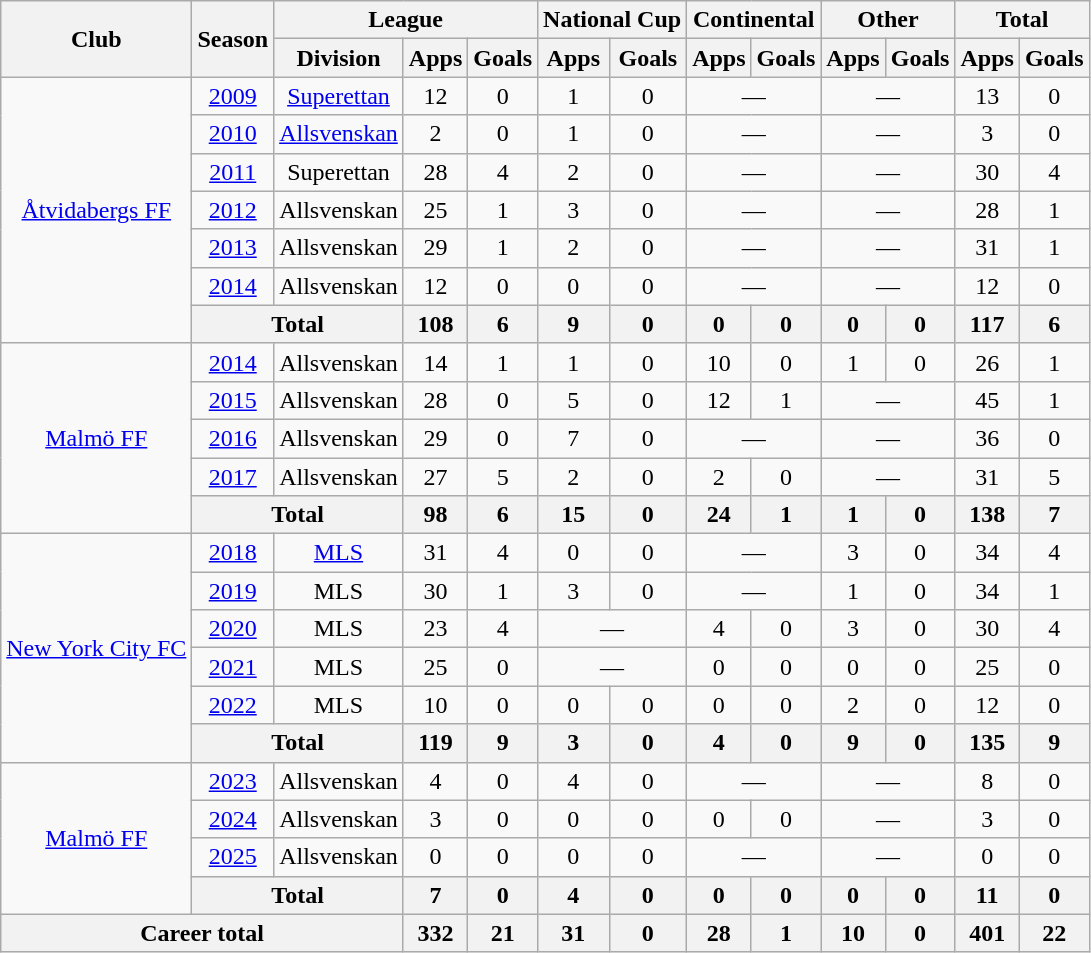<table class="wikitable" style="text-align:center">
<tr>
<th rowspan="2">Club</th>
<th rowspan="2">Season</th>
<th colspan="3">League</th>
<th colspan="2">National Cup</th>
<th colspan="2">Continental</th>
<th colspan="2">Other</th>
<th colspan="2">Total</th>
</tr>
<tr>
<th>Division</th>
<th>Apps</th>
<th>Goals</th>
<th>Apps</th>
<th>Goals</th>
<th>Apps</th>
<th>Goals</th>
<th>Apps</th>
<th>Goals</th>
<th>Apps</th>
<th>Goals</th>
</tr>
<tr>
<td rowspan="7"><a href='#'>Åtvidabergs FF</a></td>
<td><a href='#'>2009</a></td>
<td><a href='#'>Superettan</a></td>
<td>12</td>
<td>0</td>
<td>1</td>
<td>0</td>
<td colspan="2">—</td>
<td colspan="2">—</td>
<td>13</td>
<td>0</td>
</tr>
<tr>
<td><a href='#'>2010</a></td>
<td><a href='#'>Allsvenskan</a></td>
<td>2</td>
<td>0</td>
<td>1</td>
<td>0</td>
<td colspan="2">—</td>
<td colspan="2">—</td>
<td>3</td>
<td>0</td>
</tr>
<tr>
<td><a href='#'>2011</a></td>
<td>Superettan</td>
<td>28</td>
<td>4</td>
<td>2</td>
<td>0</td>
<td colspan="2">—</td>
<td colspan="2">—</td>
<td>30</td>
<td>4</td>
</tr>
<tr>
<td><a href='#'>2012</a></td>
<td>Allsvenskan</td>
<td>25</td>
<td>1</td>
<td>3</td>
<td>0</td>
<td colspan="2">—</td>
<td colspan="2">—</td>
<td>28</td>
<td>1</td>
</tr>
<tr>
<td><a href='#'>2013</a></td>
<td>Allsvenskan</td>
<td>29</td>
<td>1</td>
<td>2</td>
<td>0</td>
<td colspan="2">—</td>
<td colspan="2">—</td>
<td>31</td>
<td>1</td>
</tr>
<tr>
<td><a href='#'>2014</a></td>
<td>Allsvenskan</td>
<td>12</td>
<td>0</td>
<td>0</td>
<td>0</td>
<td colspan="2">—</td>
<td colspan="2">—</td>
<td>12</td>
<td>0</td>
</tr>
<tr>
<th colspan="2">Total</th>
<th>108</th>
<th>6</th>
<th>9</th>
<th>0</th>
<th>0</th>
<th>0</th>
<th>0</th>
<th>0</th>
<th>117</th>
<th>6</th>
</tr>
<tr>
<td rowspan="5"><a href='#'>Malmö FF</a></td>
<td><a href='#'>2014</a></td>
<td>Allsvenskan</td>
<td>14</td>
<td>1</td>
<td>1</td>
<td>0</td>
<td>10</td>
<td>0</td>
<td>1</td>
<td>0</td>
<td>26</td>
<td>1</td>
</tr>
<tr>
<td><a href='#'>2015</a></td>
<td>Allsvenskan</td>
<td>28</td>
<td>0</td>
<td>5</td>
<td>0</td>
<td>12</td>
<td>1</td>
<td colspan="2">—</td>
<td>45</td>
<td>1</td>
</tr>
<tr>
<td><a href='#'>2016</a></td>
<td>Allsvenskan</td>
<td>29</td>
<td>0</td>
<td>7</td>
<td>0</td>
<td colspan="2">—</td>
<td colspan="2">—</td>
<td>36</td>
<td>0</td>
</tr>
<tr>
<td><a href='#'>2017</a></td>
<td>Allsvenskan</td>
<td>27</td>
<td>5</td>
<td>2</td>
<td>0</td>
<td>2</td>
<td>0</td>
<td colspan="2">—</td>
<td>31</td>
<td>5</td>
</tr>
<tr>
<th colspan="2">Total</th>
<th>98</th>
<th>6</th>
<th>15</th>
<th>0</th>
<th>24</th>
<th>1</th>
<th>1</th>
<th>0</th>
<th>138</th>
<th>7</th>
</tr>
<tr>
<td rowspan="6"><a href='#'>New York City FC</a></td>
<td><a href='#'>2018</a></td>
<td><a href='#'>MLS</a></td>
<td>31</td>
<td>4</td>
<td>0</td>
<td>0</td>
<td colspan="2">—</td>
<td>3</td>
<td>0</td>
<td>34</td>
<td>4</td>
</tr>
<tr>
<td><a href='#'>2019</a></td>
<td>MLS</td>
<td>30</td>
<td>1</td>
<td>3</td>
<td>0</td>
<td colspan="2">—</td>
<td>1</td>
<td>0</td>
<td>34</td>
<td>1</td>
</tr>
<tr>
<td><a href='#'>2020</a></td>
<td>MLS</td>
<td>23</td>
<td>4</td>
<td colspan="2">—</td>
<td>4</td>
<td>0</td>
<td>3</td>
<td>0</td>
<td>30</td>
<td>4</td>
</tr>
<tr>
<td><a href='#'>2021</a></td>
<td>MLS</td>
<td>25</td>
<td>0</td>
<td colspan="2">—</td>
<td>0</td>
<td>0</td>
<td>0</td>
<td>0</td>
<td>25</td>
<td>0</td>
</tr>
<tr>
<td><a href='#'>2022</a></td>
<td>MLS</td>
<td>10</td>
<td>0</td>
<td>0</td>
<td>0</td>
<td>0</td>
<td>0</td>
<td>2</td>
<td>0</td>
<td>12</td>
<td>0</td>
</tr>
<tr>
<th colspan="2">Total</th>
<th>119</th>
<th>9</th>
<th>3</th>
<th>0</th>
<th>4</th>
<th>0</th>
<th>9</th>
<th>0</th>
<th>135</th>
<th>9</th>
</tr>
<tr>
<td rowspan="4"><a href='#'>Malmö FF</a></td>
<td><a href='#'>2023</a></td>
<td>Allsvenskan</td>
<td>4</td>
<td>0</td>
<td>4</td>
<td>0</td>
<td colspan="2">—</td>
<td colspan="2">—</td>
<td>8</td>
<td>0</td>
</tr>
<tr>
<td><a href='#'>2024</a></td>
<td>Allsvenskan</td>
<td>3</td>
<td>0</td>
<td>0</td>
<td>0</td>
<td>0</td>
<td>0</td>
<td colspan="2">—</td>
<td>3</td>
<td>0</td>
</tr>
<tr>
<td><a href='#'>2025</a></td>
<td>Allsvenskan</td>
<td>0</td>
<td>0</td>
<td>0</td>
<td>0</td>
<td colspan="2">—</td>
<td colspan="2">—</td>
<td>0</td>
<td>0</td>
</tr>
<tr>
<th colspan="2">Total</th>
<th>7</th>
<th>0</th>
<th>4</th>
<th>0</th>
<th>0</th>
<th>0</th>
<th>0</th>
<th>0</th>
<th>11</th>
<th>0</th>
</tr>
<tr>
<th colspan="3">Career total</th>
<th>332</th>
<th>21</th>
<th>31</th>
<th>0</th>
<th>28</th>
<th>1</th>
<th>10</th>
<th>0</th>
<th>401</th>
<th>22</th>
</tr>
</table>
